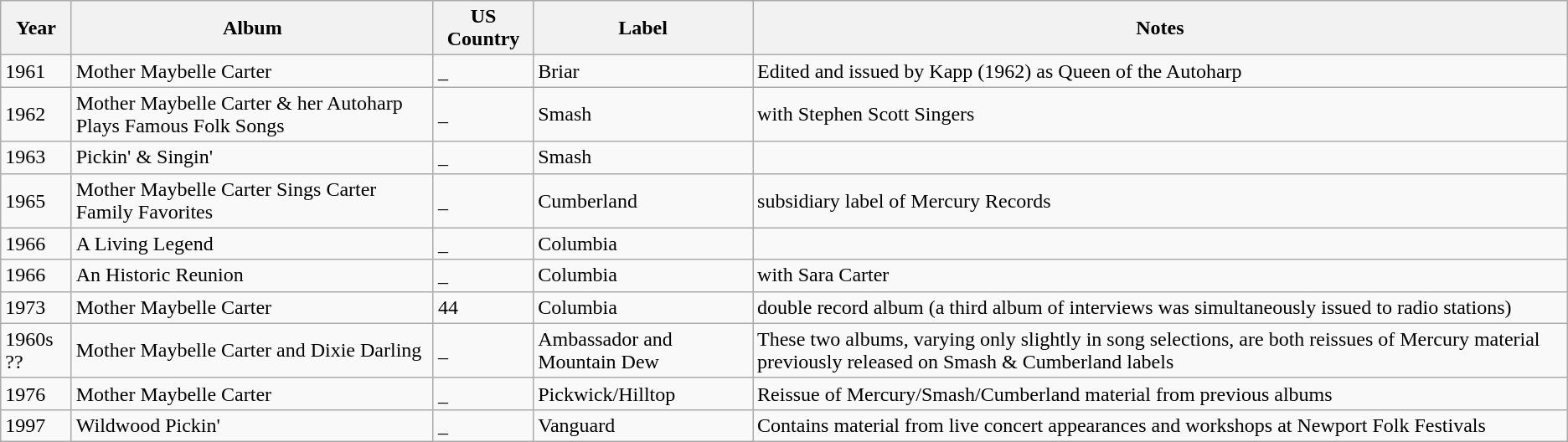<table class="wikitable">
<tr>
<th>Year</th>
<th>Album</th>
<th>US Country</th>
<th>Label</th>
<th>Notes</th>
</tr>
<tr>
<td>1961</td>
<td>Mother Maybelle Carter</td>
<td>_</td>
<td>Briar</td>
<td>Edited and issued by Kapp (1962) as Queen of the Autoharp</td>
</tr>
<tr>
<td>1962</td>
<td>Mother Maybelle Carter & her Autoharp Plays Famous Folk Songs</td>
<td>_</td>
<td>Smash</td>
<td>with Stephen Scott Singers</td>
</tr>
<tr>
<td>1963</td>
<td>Pickin' & Singin'</td>
<td>_</td>
<td>Smash</td>
<td></td>
</tr>
<tr>
<td>1965</td>
<td>Mother Maybelle Carter Sings Carter Family Favorites</td>
<td>_</td>
<td>Cumberland</td>
<td>subsidiary label of Mercury Records</td>
</tr>
<tr>
<td>1966</td>
<td>A Living Legend</td>
<td>_</td>
<td>Columbia</td>
<td></td>
</tr>
<tr>
<td>1966</td>
<td>An Historic Reunion</td>
<td>_</td>
<td>Columbia</td>
<td>with Sara Carter</td>
</tr>
<tr>
<td>1973</td>
<td>Mother Maybelle Carter</td>
<td>44</td>
<td>Columbia</td>
<td>double record album (a third album of interviews was simultaneously issued to radio stations)</td>
</tr>
<tr>
<td>1960s ??</td>
<td>Mother Maybelle Carter and Dixie Darling</td>
<td>_</td>
<td>Ambassador and Mountain Dew</td>
<td>These two albums, varying only slightly in song selections, are both reissues of Mercury material previously released on Smash & Cumberland labels</td>
</tr>
<tr>
<td>1976</td>
<td>Mother Maybelle Carter</td>
<td>_</td>
<td>Pickwick/Hilltop</td>
<td>Reissue of Mercury/Smash/Cumberland material from previous albums</td>
</tr>
<tr>
<td>1997</td>
<td>Wildwood Pickin'</td>
<td>_</td>
<td>Vanguard</td>
<td>Contains material from live concert appearances and workshops at Newport Folk Festivals</td>
</tr>
</table>
